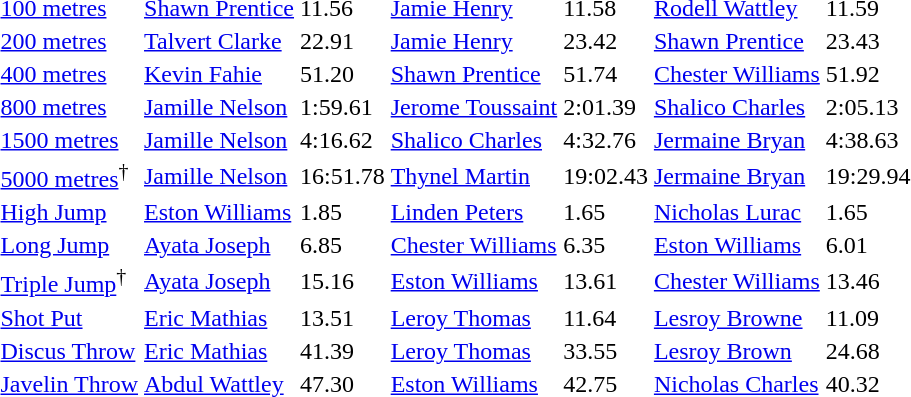<table>
<tr>
<td><a href='#'>100 metres</a></td>
<td align=left><a href='#'>Shawn Prentice</a> <br> </td>
<td>11.56</td>
<td align=left><a href='#'>Jamie Henry</a> <br> </td>
<td>11.58</td>
<td align=left><a href='#'>Rodell Wattley</a> <br> </td>
<td>11.59</td>
</tr>
<tr>
<td><a href='#'>200 metres</a></td>
<td align=left><a href='#'>Talvert Clarke</a> <br> </td>
<td>22.91</td>
<td align=left><a href='#'>Jamie Henry</a> <br> </td>
<td>23.42</td>
<td align=left><a href='#'>Shawn Prentice</a> <br> </td>
<td>23.43</td>
</tr>
<tr>
<td><a href='#'>400 metres</a></td>
<td align=left><a href='#'>Kevin Fahie</a> <br> </td>
<td>51.20</td>
<td align=left><a href='#'>Shawn Prentice</a> <br> </td>
<td>51.74</td>
<td align=left><a href='#'>Chester Williams</a> <br> </td>
<td>51.92</td>
</tr>
<tr>
<td><a href='#'>800 metres</a></td>
<td align=left><a href='#'>Jamille Nelson</a> <br> </td>
<td>1:59.61</td>
<td align=left><a href='#'>Jerome Toussaint</a> <br> </td>
<td>2:01.39</td>
<td align=left><a href='#'>Shalico Charles</a> <br> </td>
<td>2:05.13</td>
</tr>
<tr>
<td><a href='#'>1500 metres</a></td>
<td align=left><a href='#'>Jamille Nelson</a> <br> </td>
<td>4:16.62</td>
<td align=left><a href='#'>Shalico Charles</a> <br> </td>
<td>4:32.76</td>
<td align=left><a href='#'>Jermaine Bryan</a> <br> </td>
<td>4:38.63</td>
</tr>
<tr>
<td><a href='#'>5000 metres</a><sup>†</sup></td>
<td align=left><a href='#'>Jamille Nelson</a> <br> </td>
<td>16:51.78</td>
<td align=left><a href='#'>Thynel Martin</a> <br> </td>
<td>19:02.43</td>
<td align=left><a href='#'>Jermaine Bryan</a> <br> </td>
<td>19:29.94</td>
</tr>
<tr>
<td><a href='#'>High Jump</a></td>
<td align=left><a href='#'>Eston Williams</a> <br> </td>
<td>1.85</td>
<td align=left><a href='#'>Linden Peters</a> <br> </td>
<td>1.65</td>
<td align=left><a href='#'>Nicholas Lurac</a> <br> </td>
<td>1.65</td>
</tr>
<tr>
<td><a href='#'>Long Jump</a></td>
<td align=left><a href='#'>Ayata Joseph</a> <br> </td>
<td>6.85</td>
<td align=left><a href='#'>Chester Williams</a> <br> </td>
<td>6.35</td>
<td align=left><a href='#'>Eston Williams</a> <br> </td>
<td>6.01</td>
</tr>
<tr>
<td><a href='#'>Triple Jump</a><sup>†</sup></td>
<td align=left><a href='#'>Ayata Joseph</a> <br> </td>
<td>15.16</td>
<td align=left><a href='#'>Eston Williams</a> <br> </td>
<td>13.61</td>
<td align=left><a href='#'>Chester Williams</a> <br> </td>
<td>13.46</td>
</tr>
<tr>
<td><a href='#'>Shot Put</a></td>
<td align=left><a href='#'>Eric Mathias</a> <br> </td>
<td>13.51</td>
<td align=left><a href='#'>Leroy Thomas</a> <br> </td>
<td>11.64</td>
<td align=left><a href='#'>Lesroy Browne</a> <br> </td>
<td>11.09</td>
</tr>
<tr>
<td><a href='#'>Discus Throw</a></td>
<td align=left><a href='#'>Eric Mathias</a> <br> </td>
<td>41.39</td>
<td align=left><a href='#'>Leroy Thomas</a> <br> </td>
<td>33.55</td>
<td align=left><a href='#'>Lesroy Brown</a> <br> </td>
<td>24.68</td>
</tr>
<tr>
<td><a href='#'>Javelin Throw</a></td>
<td align=left><a href='#'>Abdul Wattley</a> <br> </td>
<td>47.30</td>
<td align=left><a href='#'>Eston Williams</a> <br> </td>
<td>42.75</td>
<td align=left><a href='#'>Nicholas Charles</a> <br> </td>
<td>40.32</td>
</tr>
</table>
